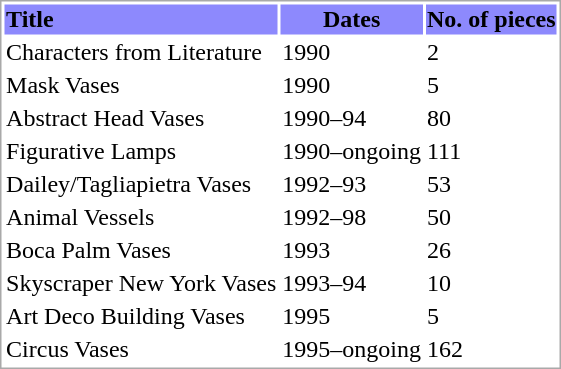<table style="border:1px solid darkgray; cell padding:0; cell spacing:0; float:right; margin:.35em;">
<tr>
<th style="background:#8d89fd " align="left" border=1">Title</th>
<th style="background:#8d89fd" align="center" border=1" font="white">Dates</th>
<th style="background:#8d89fd" align="left" border=1"  font="white">No. of pieces</th>
</tr>
<tr>
<td>Characters from Literature</td>
<td>1990</td>
<td>2</td>
</tr>
<tr>
<td>Mask Vases</td>
<td>1990</td>
<td>5</td>
</tr>
<tr>
<td>Abstract Head Vases</td>
<td>1990–94</td>
<td>80</td>
</tr>
<tr>
<td>Figurative Lamps</td>
<td>1990–ongoing</td>
<td>111</td>
</tr>
<tr>
<td>Dailey/Tagliapietra Vases</td>
<td>1992–93</td>
<td>53</td>
</tr>
<tr>
<td>Animal Vessels</td>
<td>1992–98</td>
<td>50</td>
</tr>
<tr>
<td>Boca Palm Vases</td>
<td>1993</td>
<td>26</td>
</tr>
<tr>
<td>Skyscraper New York Vases</td>
<td>1993–94</td>
<td>10</td>
</tr>
<tr>
<td>Art Deco Building Vases</td>
<td>1995</td>
<td>5</td>
</tr>
<tr>
<td>Circus Vases</td>
<td>1995–ongoing</td>
<td>162</td>
</tr>
</table>
